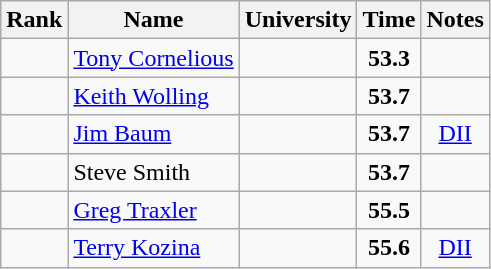<table class="wikitable sortable" style="text-align:center">
<tr>
<th>Rank</th>
<th>Name</th>
<th>University</th>
<th>Time</th>
<th>Notes</th>
</tr>
<tr>
<td></td>
<td align=left><a href='#'>Tony Cornelious</a></td>
<td></td>
<td><strong>53.3</strong></td>
<td></td>
</tr>
<tr>
<td></td>
<td align=left><a href='#'>Keith Wolling</a></td>
<td></td>
<td><strong>53.7</strong></td>
<td></td>
</tr>
<tr>
<td></td>
<td align=left><a href='#'>Jim Baum</a></td>
<td></td>
<td><strong>53.7</strong></td>
<td><a href='#'>DII</a></td>
</tr>
<tr>
<td></td>
<td align=left>Steve Smith</td>
<td></td>
<td><strong>53.7</strong></td>
<td></td>
</tr>
<tr>
<td></td>
<td align=left><a href='#'>Greg Traxler</a></td>
<td></td>
<td><strong>55.5</strong></td>
<td></td>
</tr>
<tr>
<td></td>
<td align=left><a href='#'>Terry Kozina</a></td>
<td></td>
<td><strong>55.6</strong></td>
<td><a href='#'>DII</a></td>
</tr>
</table>
